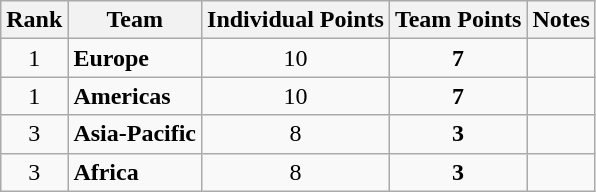<table class="wikitable sortable" style="text-align:center">
<tr>
<th>Rank</th>
<th>Team</th>
<th>Individual Points</th>
<th>Team Points</th>
<th>Notes</th>
</tr>
<tr>
<td>1</td>
<td align="left"><strong>Europe</strong></td>
<td>10</td>
<td><strong>7</strong></td>
<td></td>
</tr>
<tr>
<td>1</td>
<td align="left"><strong>Americas</strong></td>
<td>10</td>
<td><strong>7</strong></td>
<td></td>
</tr>
<tr>
<td>3</td>
<td align="left"><strong>Asia-Pacific</strong></td>
<td>8</td>
<td><strong>3</strong></td>
<td></td>
</tr>
<tr>
<td>3</td>
<td align="left"><strong>Africa</strong></td>
<td>8</td>
<td><strong>3</strong></td>
<td></td>
</tr>
</table>
